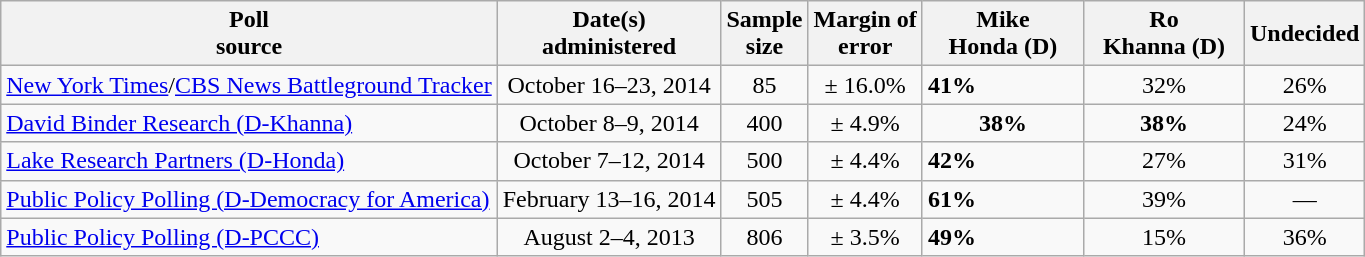<table class="wikitable">
<tr>
<th>Poll<br>source</th>
<th>Date(s)<br>administered</th>
<th>Sample<br>size</th>
<th>Margin of<br>error</th>
<th style="width:100px;">Mike<br>Honda (D)</th>
<th style="width:100px;">Ro<br>Khanna (D)</th>
<th>Undecided</th>
</tr>
<tr>
<td><a href='#'>New York Times</a>/<a href='#'>CBS News Battleground Tracker</a></td>
<td align=center>October 16–23, 2014</td>
<td align=center>85</td>
<td align=center>± 16.0%</td>
<td><strong>41%</strong></td>
<td align=center>32%</td>
<td align=center>26%</td>
</tr>
<tr>
<td><a href='#'>David Binder Research (D-Khanna)</a></td>
<td align=center>October 8–9, 2014</td>
<td align=center>400</td>
<td align=center>± 4.9%</td>
<td align=center><strong>38%</strong></td>
<td align=center><strong>38%</strong></td>
<td align=center>24%</td>
</tr>
<tr>
<td><a href='#'>Lake Research Partners (D-Honda)</a></td>
<td align=center>October 7–12, 2014</td>
<td align=center>500</td>
<td align=center>± 4.4%</td>
<td><strong>42%</strong></td>
<td align=center>27%</td>
<td align=center>31%</td>
</tr>
<tr>
<td><a href='#'>Public Policy Polling (D-Democracy for America)</a></td>
<td align=center>February 13–16, 2014</td>
<td align=center>505</td>
<td align=center>± 4.4%</td>
<td><strong>61%</strong></td>
<td align=center>39%</td>
<td align=center>—</td>
</tr>
<tr>
<td><a href='#'>Public Policy Polling (D-PCCC)</a></td>
<td align=center>August 2–4, 2013</td>
<td align=center>806</td>
<td align=center>± 3.5%</td>
<td><strong>49%</strong></td>
<td align=center>15%</td>
<td align=center>36%</td>
</tr>
</table>
